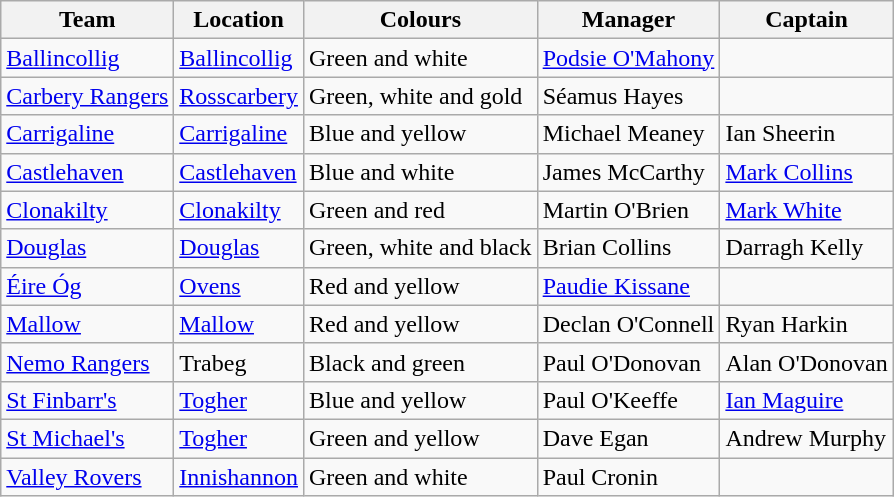<table class="wikitable sortable">
<tr>
<th>Team</th>
<th>Location</th>
<th>Colours</th>
<th>Manager</th>
<th>Captain</th>
</tr>
<tr align="left">
<td><a href='#'>Ballincollig</a></td>
<td><a href='#'>Ballincollig</a></td>
<td>Green and white</td>
<td><a href='#'>Podsie O'Mahony</a></td>
<td></td>
</tr>
<tr align="left">
<td><a href='#'>Carbery Rangers</a></td>
<td><a href='#'>Rosscarbery</a></td>
<td>Green, white and gold</td>
<td>Séamus Hayes</td>
<td></td>
</tr>
<tr align="left">
<td><a href='#'>Carrigaline</a></td>
<td><a href='#'>Carrigaline</a></td>
<td>Blue and yellow</td>
<td>Michael Meaney</td>
<td>Ian Sheerin</td>
</tr>
<tr align=left>
<td><a href='#'>Castlehaven</a></td>
<td><a href='#'>Castlehaven</a></td>
<td>Blue and white</td>
<td>James McCarthy</td>
<td><a href='#'>Mark Collins</a></td>
</tr>
<tr align="left">
<td><a href='#'>Clonakilty</a></td>
<td><a href='#'>Clonakilty</a></td>
<td>Green and red</td>
<td>Martin O'Brien</td>
<td><a href='#'>Mark White</a></td>
</tr>
<tr align="left">
<td><a href='#'>Douglas</a></td>
<td><a href='#'>Douglas</a></td>
<td>Green, white and black</td>
<td>Brian Collins</td>
<td>Darragh Kelly</td>
</tr>
<tr align=left>
<td><a href='#'>Éire Óg</a></td>
<td><a href='#'>Ovens</a></td>
<td>Red and yellow</td>
<td><a href='#'>Paudie Kissane</a></td>
<td></td>
</tr>
<tr align="left">
<td><a href='#'>Mallow</a></td>
<td><a href='#'>Mallow</a></td>
<td>Red and yellow</td>
<td>Declan O'Connell</td>
<td>Ryan Harkin</td>
</tr>
<tr align="left">
<td><a href='#'>Nemo Rangers</a></td>
<td>Trabeg</td>
<td>Black and green</td>
<td>Paul O'Donovan</td>
<td>Alan O'Donovan</td>
</tr>
<tr align="left">
<td><a href='#'>St Finbarr's</a></td>
<td><a href='#'>Togher</a></td>
<td>Blue and yellow</td>
<td>Paul O'Keeffe</td>
<td><a href='#'>Ian Maguire</a></td>
</tr>
<tr align="left">
<td><a href='#'>St Michael's</a></td>
<td><a href='#'>Togher</a></td>
<td>Green and yellow</td>
<td>Dave Egan</td>
<td>Andrew Murphy</td>
</tr>
<tr align=left>
<td><a href='#'>Valley Rovers</a></td>
<td><a href='#'>Innishannon</a></td>
<td>Green and white</td>
<td>Paul Cronin</td>
<td></td>
</tr>
</table>
